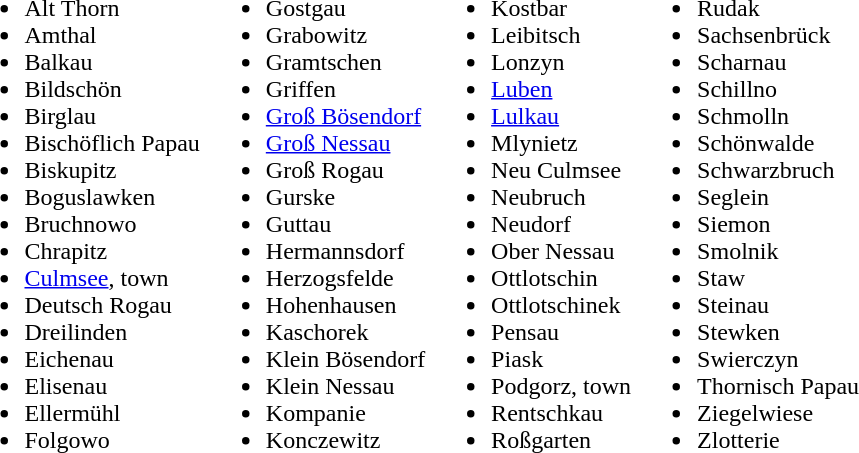<table>
<tr>
<td valign="top"><br><ul><li>Alt Thorn</li><li>Amthal</li><li>Balkau</li><li>Bildschön</li><li>Birglau</li><li>Bischöflich Papau</li><li>Biskupitz</li><li>Boguslawken</li><li>Bruchnowo</li><li>Chrapitz</li><li><a href='#'>Culmsee</a>, town</li><li>Deutsch Rogau</li><li>Dreilinden</li><li>Eichenau</li><li>Elisenau</li><li>Ellermühl</li><li>Folgowo</li></ul></td>
<td valign="top"><br><ul><li>Gostgau</li><li>Grabowitz</li><li>Gramtschen</li><li>Griffen</li><li><a href='#'>Groß Bösendorf</a></li><li><a href='#'>Groß Nessau</a></li><li>Groß Rogau</li><li>Gurske</li><li>Guttau</li><li>Hermannsdorf</li><li>Herzogsfelde</li><li>Hohenhausen</li><li>Kaschorek</li><li>Klein Bösendorf</li><li>Klein Nessau</li><li>Kompanie</li><li>Konczewitz</li></ul></td>
<td valign="top"><br><ul><li>Kostbar</li><li>Leibitsch</li><li>Lonzyn</li><li><a href='#'>Luben</a></li><li><a href='#'>Lulkau</a></li><li>Mlynietz</li><li>Neu Culmsee</li><li>Neubruch</li><li>Neudorf</li><li>Ober Nessau</li><li>Ottlotschin</li><li>Ottlotschinek</li><li>Pensau</li><li>Piask</li><li>Podgorz, town</li><li>Rentschkau</li><li>Roßgarten</li></ul></td>
<td valign="top"><br><ul><li>Rudak</li><li>Sachsenbrück</li><li>Scharnau</li><li>Schillno</li><li>Schmolln</li><li>Schönwalde</li><li>Schwarzbruch</li><li>Seglein</li><li>Siemon</li><li>Smolnik</li><li>Staw</li><li>Steinau</li><li>Stewken</li><li>Swierczyn</li><li>Thornisch Papau</li><li>Ziegelwiese</li><li>Zlotterie</li></ul></td>
</tr>
</table>
